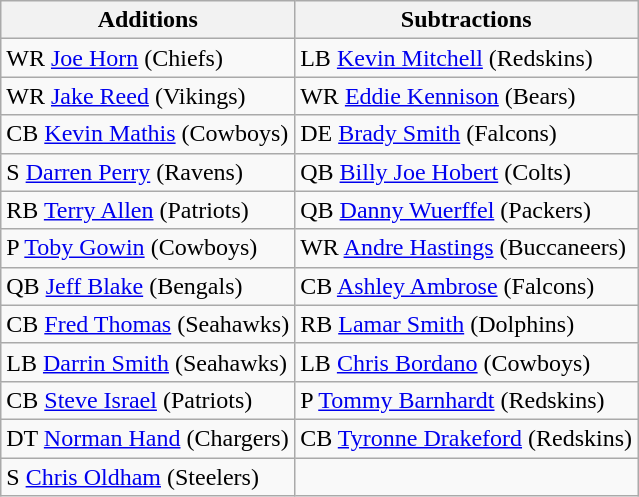<table class="wikitable">
<tr>
<th>Additions</th>
<th>Subtractions</th>
</tr>
<tr>
<td>WR <a href='#'>Joe Horn</a> (Chiefs)</td>
<td>LB <a href='#'>Kevin Mitchell</a> (Redskins)</td>
</tr>
<tr>
<td>WR <a href='#'>Jake Reed</a> (Vikings)</td>
<td>WR <a href='#'>Eddie Kennison</a> (Bears)</td>
</tr>
<tr>
<td>CB <a href='#'>Kevin Mathis</a> (Cowboys)</td>
<td>DE <a href='#'>Brady Smith</a> (Falcons)</td>
</tr>
<tr>
<td>S <a href='#'>Darren Perry</a> (Ravens)</td>
<td>QB <a href='#'>Billy Joe Hobert</a> (Colts)</td>
</tr>
<tr>
<td>RB <a href='#'>Terry Allen</a> (Patriots)</td>
<td>QB <a href='#'>Danny Wuerffel</a> (Packers)</td>
</tr>
<tr>
<td>P <a href='#'>Toby Gowin</a> (Cowboys)</td>
<td>WR <a href='#'>Andre Hastings</a> (Buccaneers)</td>
</tr>
<tr>
<td>QB <a href='#'>Jeff Blake</a> (Bengals)</td>
<td>CB <a href='#'>Ashley Ambrose</a> (Falcons)</td>
</tr>
<tr>
<td>CB <a href='#'>Fred Thomas</a> (Seahawks)</td>
<td>RB <a href='#'>Lamar Smith</a> (Dolphins)</td>
</tr>
<tr>
<td>LB <a href='#'>Darrin Smith</a> (Seahawks)</td>
<td>LB <a href='#'>Chris Bordano</a> (Cowboys)</td>
</tr>
<tr>
<td>CB <a href='#'>Steve Israel</a> (Patriots)</td>
<td>P <a href='#'>Tommy Barnhardt</a> (Redskins)</td>
</tr>
<tr>
<td>DT <a href='#'>Norman Hand</a> (Chargers)</td>
<td>CB <a href='#'>Tyronne Drakeford</a> (Redskins)</td>
</tr>
<tr>
<td>S <a href='#'>Chris Oldham</a> (Steelers)</td>
<td></td>
</tr>
</table>
